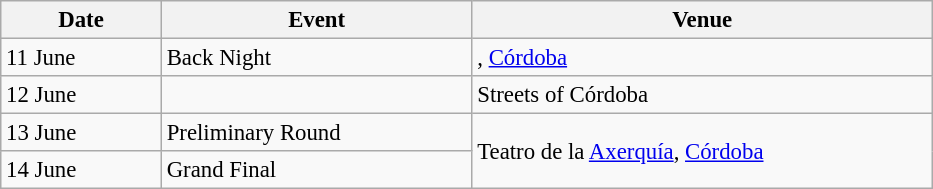<table class="wikitable defaultcenter col2left col3left" style="font-size: 95%;">
<tr>
<th width=100px>Date</th>
<th width=200px>Event</th>
<th width=300px>Venue</th>
</tr>
<tr>
<td>11 June</td>
<td>Back Night</td>
<td>, <a href='#'>Córdoba</a></td>
</tr>
<tr>
<td>12 June</td>
<td></td>
<td>Streets of Córdoba</td>
</tr>
<tr>
<td>13 June</td>
<td>Preliminary Round</td>
<td rowspan=2>Teatro de la <a href='#'>Axerquía</a>, <a href='#'>Córdoba</a></td>
</tr>
<tr>
<td>14 June</td>
<td>Grand Final</td>
</tr>
</table>
